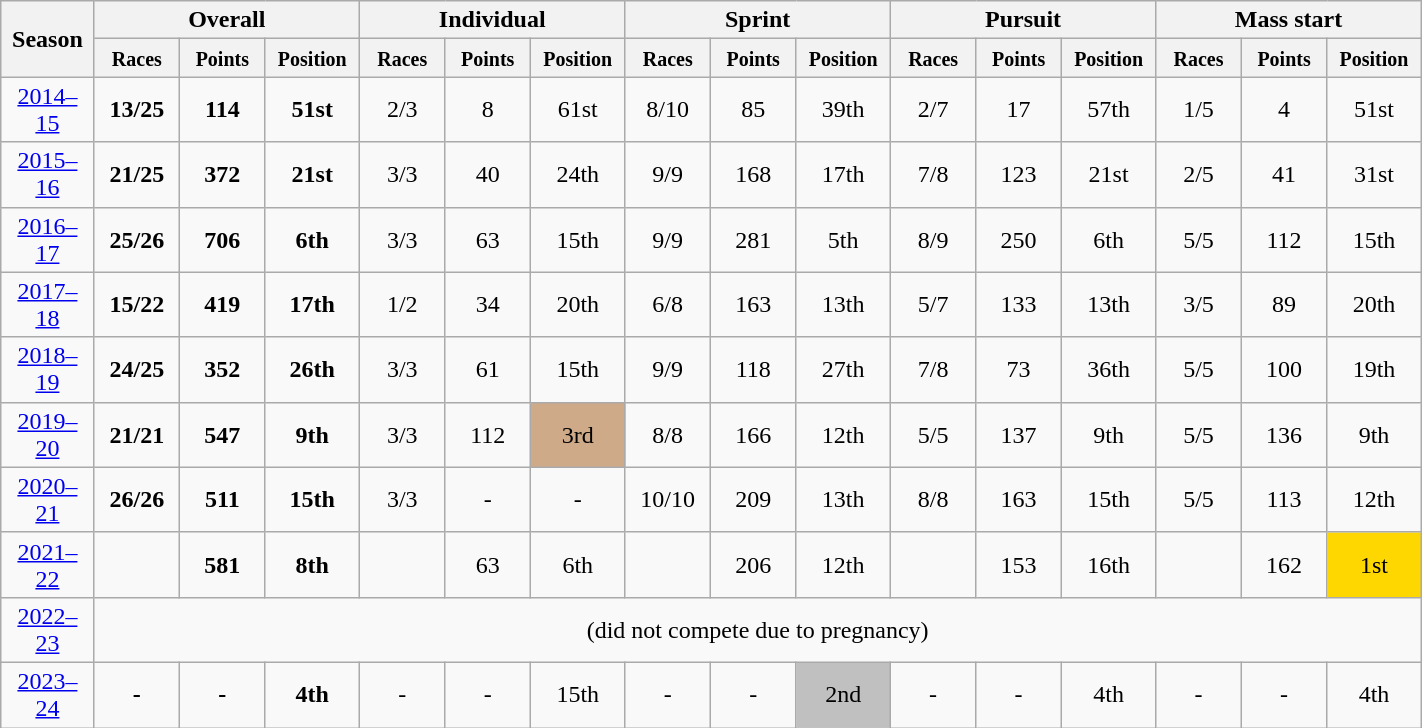<table class="wikitable" style="text-align:center;" width="75%">
<tr>
<th rowspan="2" style="width:4%;">Season</th>
<th colspan="3">Overall</th>
<th colspan="3">Individual</th>
<th colspan="3">Sprint</th>
<th colspan="3">Pursuit</th>
<th colspan="3">Mass start</th>
</tr>
<tr>
<th style="width:5%;"><small>Races</small></th>
<th style="width:5%;"><small>Points</small></th>
<th style="width:5%;"><small>Position</small></th>
<th style="width:5%;"><small>Races</small></th>
<th style="width:5%;"><small>Points</small></th>
<th style="width:5%;"><small>Position</small></th>
<th style="width:5%;"><small>Races</small></th>
<th style="width:5%;"><small>Points</small></th>
<th style="width:5%;"><small>Position</small></th>
<th style="width:5%;"><small>Races</small></th>
<th style="width:5%;"><small>Points</small></th>
<th style="width:5%;"><small>Position</small></th>
<th style="width:5%;"><small>Races</small></th>
<th style="width:5%;"><small>Points</small></th>
<th style="width:5%;"><small>Position</small></th>
</tr>
<tr>
<td><a href='#'>2014–15</a></td>
<td><strong>13/25</strong></td>
<td><strong>114</strong></td>
<td><strong>51st</strong></td>
<td>2/3</td>
<td>8</td>
<td>61st</td>
<td>8/10</td>
<td>85</td>
<td>39th</td>
<td>2/7</td>
<td>17</td>
<td>57th</td>
<td>1/5</td>
<td>4</td>
<td>51st</td>
</tr>
<tr>
<td><a href='#'>2015–16</a></td>
<td><strong>21/25</strong></td>
<td><strong>372</strong></td>
<td><strong>21st</strong></td>
<td>3/3</td>
<td>40</td>
<td>24th</td>
<td>9/9</td>
<td>168</td>
<td>17th</td>
<td>7/8</td>
<td>123</td>
<td>21st</td>
<td>2/5</td>
<td>41</td>
<td>31st</td>
</tr>
<tr>
<td><a href='#'>2016–17</a></td>
<td><strong>25/26</strong></td>
<td><strong>706</strong></td>
<td><strong>6th</strong></td>
<td>3/3</td>
<td>63</td>
<td>15th</td>
<td>9/9</td>
<td>281</td>
<td>5th</td>
<td>8/9</td>
<td>250</td>
<td>6th</td>
<td>5/5</td>
<td>112</td>
<td>15th</td>
</tr>
<tr>
<td><a href='#'>2017–18</a></td>
<td><strong>15/22</strong></td>
<td><strong>419</strong></td>
<td><strong>17th</strong></td>
<td>1/2</td>
<td>34</td>
<td>20th</td>
<td>6/8</td>
<td>163</td>
<td>13th</td>
<td>5/7</td>
<td>133</td>
<td>13th</td>
<td>3/5</td>
<td>89</td>
<td>20th</td>
</tr>
<tr>
<td><a href='#'>2018–19</a></td>
<td><strong>24/25</strong></td>
<td><strong>352</strong></td>
<td><strong>26th</strong></td>
<td>3/3</td>
<td>61</td>
<td>15th</td>
<td>9/9</td>
<td>118</td>
<td>27th</td>
<td>7/8</td>
<td>73</td>
<td>36th</td>
<td>5/5</td>
<td>100</td>
<td>19th</td>
</tr>
<tr>
<td><a href='#'>2019–20</a></td>
<td><strong>21/21</strong></td>
<td><strong>547</strong></td>
<td><strong>9th</strong></td>
<td>3/3</td>
<td>112</td>
<td style="background:#cfaa88;">3rd</td>
<td>8/8</td>
<td>166</td>
<td>12th</td>
<td>5/5</td>
<td>137</td>
<td>9th</td>
<td>5/5</td>
<td>136</td>
<td>9th</td>
</tr>
<tr>
<td><a href='#'>2020–21</a></td>
<td><strong>26/26</strong></td>
<td><strong>511</strong></td>
<td><strong>15th</strong></td>
<td>3/3</td>
<td>-</td>
<td>-</td>
<td>10/10</td>
<td>209</td>
<td>13th</td>
<td>8/8</td>
<td>163</td>
<td>15th</td>
<td>5/5</td>
<td>113</td>
<td>12th</td>
</tr>
<tr>
<td><a href='#'>2021–22</a></td>
<td></td>
<td><strong>581</strong></td>
<td><strong>8th</strong></td>
<td></td>
<td>63</td>
<td>6th</td>
<td></td>
<td>206</td>
<td>12th</td>
<td></td>
<td>153</td>
<td>16th</td>
<td></td>
<td>162</td>
<td style="background:gold;">1st</td>
</tr>
<tr>
<td><a href='#'>2022–23</a></td>
<td colspan="15">(did not compete due to pregnancy)</td>
</tr>
<tr>
<td><a href='#'>2023–24</a></td>
<td><strong>-</strong></td>
<td><strong>-</strong></td>
<td><strong>4th</strong></td>
<td>-</td>
<td>-</td>
<td>15th</td>
<td>-</td>
<td>-</td>
<td style="background:silver;">2nd</td>
<td>-</td>
<td>-</td>
<td>4th</td>
<td>-</td>
<td>-</td>
<td>4th</td>
</tr>
</table>
